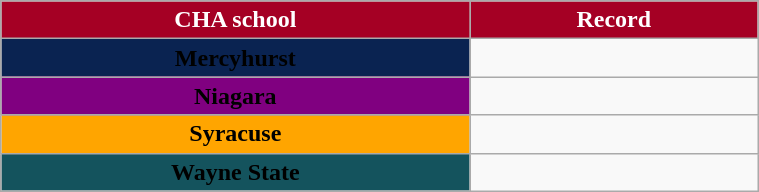<table class="wikitable" width="40%">
<tr align="center"  style="background:#A50024;color:white;">
<td><strong>CHA school</strong></td>
<td><strong>Record</strong></td>
</tr>
<tr align="center" bgcolor="">
<td bgcolor="#0a2351"><span> <strong>Mercyhurst</strong></span></td>
<td></td>
</tr>
<tr align="center" bgcolor="">
<td bgcolor="purple"><span> <strong>Niagara</strong></span></td>
<td></td>
</tr>
<tr align="center" bgcolor="">
<td bgcolor="orange"><span><strong>Syracuse</strong></span></td>
<td></td>
</tr>
<tr align="center" bgcolor="">
<td bgcolor="#14535D"><span><strong>Wayne State</strong></span></td>
<td></td>
</tr>
</table>
